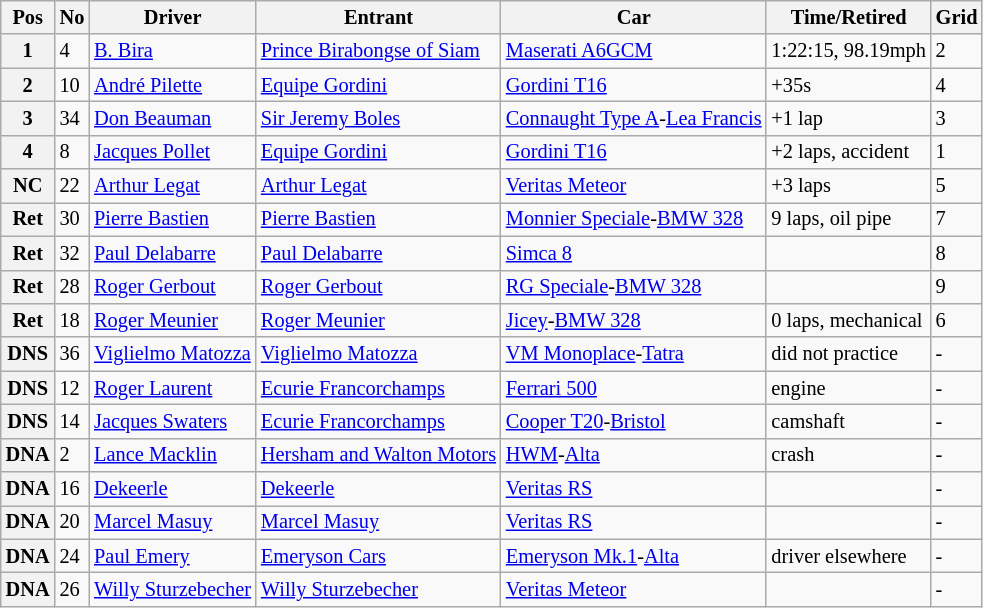<table class="wikitable" style="font-size: 85%;">
<tr>
<th>Pos</th>
<th>No</th>
<th>Driver</th>
<th>Entrant</th>
<th>Car</th>
<th>Time/Retired</th>
<th>Grid</th>
</tr>
<tr>
<th>1</th>
<td>4</td>
<td> <a href='#'>B. Bira</a></td>
<td><a href='#'>Prince Birabongse of Siam</a></td>
<td><a href='#'>Maserati A6GCM</a></td>
<td>1:22:15, 98.19mph</td>
<td>2</td>
</tr>
<tr>
<th>2</th>
<td>10</td>
<td> <a href='#'>André Pilette</a></td>
<td><a href='#'>Equipe Gordini</a></td>
<td><a href='#'>Gordini T16</a></td>
<td>+35s</td>
<td>4</td>
</tr>
<tr>
<th>3</th>
<td>34</td>
<td> <a href='#'>Don Beauman</a></td>
<td><a href='#'>Sir Jeremy Boles</a></td>
<td><a href='#'>Connaught Type A</a>-<a href='#'>Lea Francis</a></td>
<td>+1 lap</td>
<td>3</td>
</tr>
<tr>
<th>4</th>
<td>8</td>
<td> <a href='#'>Jacques Pollet</a></td>
<td><a href='#'>Equipe Gordini</a></td>
<td><a href='#'>Gordini T16</a></td>
<td>+2 laps, accident</td>
<td>1</td>
</tr>
<tr>
<th>NC</th>
<td>22</td>
<td> <a href='#'>Arthur Legat</a></td>
<td><a href='#'>Arthur Legat</a></td>
<td><a href='#'>Veritas Meteor</a></td>
<td>+3 laps</td>
<td>5</td>
</tr>
<tr>
<th>Ret</th>
<td>30</td>
<td> <a href='#'>Pierre Bastien</a></td>
<td><a href='#'>Pierre Bastien</a></td>
<td><a href='#'>Monnier Speciale</a>-<a href='#'>BMW 328</a></td>
<td>9 laps, oil pipe</td>
<td>7</td>
</tr>
<tr>
<th>Ret</th>
<td>32</td>
<td> <a href='#'>Paul Delabarre</a></td>
<td><a href='#'>Paul Delabarre</a></td>
<td><a href='#'>Simca 8</a></td>
<td></td>
<td>8</td>
</tr>
<tr>
<th>Ret</th>
<td>28</td>
<td> <a href='#'>Roger Gerbout</a></td>
<td><a href='#'>Roger Gerbout</a></td>
<td><a href='#'>RG Speciale</a>-<a href='#'>BMW 328</a></td>
<td></td>
<td>9</td>
</tr>
<tr>
<th>Ret</th>
<td>18</td>
<td> <a href='#'>Roger Meunier</a></td>
<td><a href='#'>Roger Meunier</a></td>
<td><a href='#'>Jicey</a>-<a href='#'>BMW 328</a></td>
<td>0 laps, mechanical</td>
<td>6</td>
</tr>
<tr>
<th>DNS</th>
<td>36</td>
<td> <a href='#'>Viglielmo Matozza</a></td>
<td><a href='#'>Viglielmo Matozza</a></td>
<td><a href='#'>VM Monoplace</a>-<a href='#'>Tatra</a></td>
<td>did not practice</td>
<td>-</td>
</tr>
<tr>
<th>DNS</th>
<td>12</td>
<td> <a href='#'>Roger Laurent</a></td>
<td><a href='#'>Ecurie Francorchamps</a></td>
<td><a href='#'>Ferrari 500</a></td>
<td>engine</td>
<td>-</td>
</tr>
<tr>
<th>DNS</th>
<td>14</td>
<td> <a href='#'>Jacques Swaters</a></td>
<td><a href='#'>Ecurie Francorchamps</a></td>
<td><a href='#'>Cooper T20</a>-<a href='#'>Bristol</a></td>
<td>camshaft</td>
<td>-</td>
</tr>
<tr>
<th>DNA</th>
<td>2</td>
<td> <a href='#'>Lance Macklin</a></td>
<td><a href='#'>Hersham and Walton Motors</a></td>
<td><a href='#'>HWM</a>-<a href='#'>Alta</a></td>
<td>crash</td>
<td>-</td>
</tr>
<tr>
<th>DNA</th>
<td>16</td>
<td> <a href='#'>Dekeerle</a></td>
<td><a href='#'>Dekeerle</a></td>
<td><a href='#'>Veritas RS</a></td>
<td></td>
<td>-</td>
</tr>
<tr>
<th>DNA</th>
<td>20</td>
<td> <a href='#'>Marcel Masuy</a></td>
<td><a href='#'>Marcel Masuy</a></td>
<td><a href='#'>Veritas RS</a></td>
<td></td>
<td>-</td>
</tr>
<tr>
<th>DNA</th>
<td>24</td>
<td> <a href='#'>Paul Emery</a></td>
<td><a href='#'>Emeryson Cars</a></td>
<td><a href='#'>Emeryson Mk.1</a>-<a href='#'>Alta</a></td>
<td>driver elsewhere</td>
<td>-</td>
</tr>
<tr>
<th>DNA</th>
<td>26</td>
<td> <a href='#'>Willy Sturzebecher</a></td>
<td><a href='#'>Willy Sturzebecher</a></td>
<td><a href='#'>Veritas Meteor</a></td>
<td></td>
<td>-</td>
</tr>
</table>
